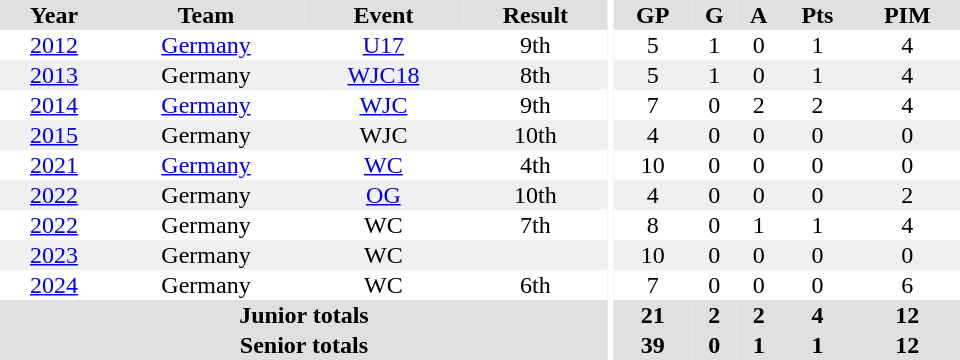<table border="0" cellpadding="1" cellspacing="0" ID="Table3" style="text-align:center; width:40em">
<tr ALIGN="center" bgcolor="#e0e0e0">
<th>Year</th>
<th>Team</th>
<th>Event</th>
<th>Result</th>
<th rowspan="99" bgcolor="#fff"></th>
<th>GP</th>
<th>G</th>
<th>A</th>
<th>Pts</th>
<th>PIM</th>
</tr>
<tr>
<td><a href='#'>2012</a></td>
<td><a href='#'>Germany</a></td>
<td><a href='#'>U17</a></td>
<td>9th</td>
<td>5</td>
<td>1</td>
<td>0</td>
<td>1</td>
<td>4</td>
</tr>
<tr bgcolor="#f0f0f0">
<td><a href='#'>2013</a></td>
<td>Germany</td>
<td><a href='#'>WJC18</a></td>
<td>8th</td>
<td>5</td>
<td>1</td>
<td>0</td>
<td>1</td>
<td>4</td>
</tr>
<tr>
<td><a href='#'>2014</a></td>
<td><a href='#'>Germany</a></td>
<td><a href='#'>WJC</a></td>
<td>9th</td>
<td>7</td>
<td>0</td>
<td>2</td>
<td>2</td>
<td>4</td>
</tr>
<tr bgcolor="#f0f0f0">
<td><a href='#'>2015</a></td>
<td>Germany</td>
<td>WJC</td>
<td>10th</td>
<td>4</td>
<td>0</td>
<td>0</td>
<td>0</td>
<td>0</td>
</tr>
<tr>
<td><a href='#'>2021</a></td>
<td><a href='#'>Germany</a></td>
<td><a href='#'>WC</a></td>
<td>4th</td>
<td>10</td>
<td>0</td>
<td>0</td>
<td>0</td>
<td>0</td>
</tr>
<tr bgcolor="#f0f0f0">
<td><a href='#'>2022</a></td>
<td>Germany</td>
<td><a href='#'>OG</a></td>
<td>10th</td>
<td>4</td>
<td>0</td>
<td>0</td>
<td>0</td>
<td>2</td>
</tr>
<tr>
<td><a href='#'>2022</a></td>
<td>Germany</td>
<td>WC</td>
<td>7th</td>
<td>8</td>
<td>0</td>
<td>1</td>
<td>1</td>
<td>4</td>
</tr>
<tr bgcolor="#f0f0f0">
<td><a href='#'>2023</a></td>
<td>Germany</td>
<td>WC</td>
<td></td>
<td>10</td>
<td>0</td>
<td>0</td>
<td>0</td>
<td>0</td>
</tr>
<tr>
<td><a href='#'>2024</a></td>
<td>Germany</td>
<td>WC</td>
<td>6th</td>
<td>7</td>
<td>0</td>
<td>0</td>
<td>0</td>
<td>6</td>
</tr>
<tr bgcolor="#e0e0e0">
<th colspan="4">Junior totals</th>
<th>21</th>
<th>2</th>
<th>2</th>
<th>4</th>
<th>12</th>
</tr>
<tr bgcolor="#e0e0e0">
<th colspan="4">Senior totals</th>
<th>39</th>
<th>0</th>
<th>1</th>
<th>1</th>
<th>12</th>
</tr>
</table>
